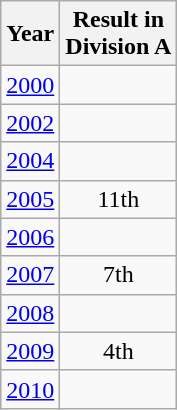<table class="wikitable" style="text-align:center">
<tr>
<th>Year</th>
<th>Result in<br>Division A</th>
</tr>
<tr>
<td><a href='#'>2000</a></td>
<td></td>
</tr>
<tr>
<td><a href='#'>2002</a></td>
<td></td>
</tr>
<tr>
<td><a href='#'>2004</a></td>
<td></td>
</tr>
<tr>
<td><a href='#'>2005</a></td>
<td>11th</td>
</tr>
<tr>
<td><a href='#'>2006</a></td>
<td></td>
</tr>
<tr>
<td><a href='#'>2007</a></td>
<td>7th</td>
</tr>
<tr>
<td><a href='#'>2008</a></td>
<td></td>
</tr>
<tr>
<td><a href='#'>2009</a></td>
<td>4th</td>
</tr>
<tr>
<td><a href='#'>2010</a></td>
<td></td>
</tr>
</table>
